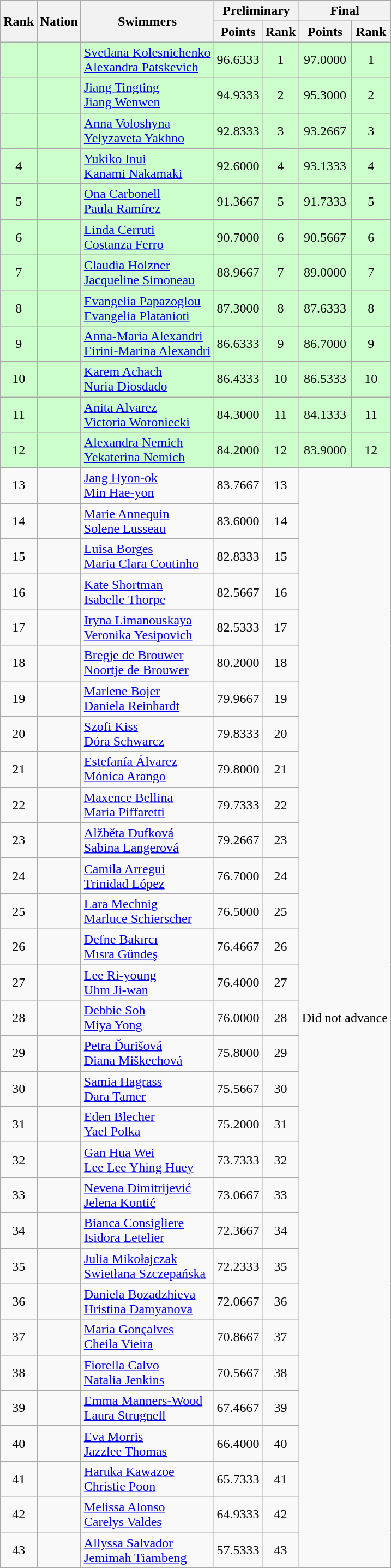<table class="wikitable sortable" style="text-align:center">
<tr>
<th rowspan=2>Rank</th>
<th rowspan=2>Nation</th>
<th rowspan=2>Swimmers</th>
<th colspan=2>Preliminary</th>
<th colspan=2>Final</th>
</tr>
<tr>
<th>Points</th>
<th>Rank</th>
<th>Points</th>
<th>Rank</th>
</tr>
<tr bgcolor=ccffcc>
<td></td>
<td align=left></td>
<td align=left><a href='#'>Svetlana Kolesnichenko</a><br><a href='#'>Alexandra Patskevich</a></td>
<td>96.6333</td>
<td>1</td>
<td>97.0000</td>
<td>1</td>
</tr>
<tr bgcolor=ccffcc>
<td></td>
<td align=left></td>
<td align=left><a href='#'>Jiang Tingting</a><br><a href='#'>Jiang Wenwen</a></td>
<td>94.9333</td>
<td>2</td>
<td>95.3000</td>
<td>2</td>
</tr>
<tr bgcolor=ccffcc>
<td></td>
<td align=left></td>
<td align=left><a href='#'>Anna Voloshyna</a><br><a href='#'>Yelyzaveta Yakhno</a></td>
<td>92.8333</td>
<td>3</td>
<td>93.2667</td>
<td>3</td>
</tr>
<tr bgcolor=ccffcc>
<td>4</td>
<td align=left></td>
<td align=left><a href='#'>Yukiko Inui</a><br><a href='#'>Kanami Nakamaki</a></td>
<td>92.6000</td>
<td>4</td>
<td>93.1333</td>
<td>4</td>
</tr>
<tr bgcolor=ccffcc>
<td>5</td>
<td align=left></td>
<td align=left><a href='#'>Ona Carbonell</a><br><a href='#'>Paula Ramírez</a></td>
<td>91.3667</td>
<td>5</td>
<td>91.7333</td>
<td>5</td>
</tr>
<tr bgcolor=ccffcc>
<td>6</td>
<td align=left></td>
<td align=left><a href='#'>Linda Cerruti</a><br><a href='#'>Costanza Ferro</a></td>
<td>90.7000</td>
<td>6</td>
<td>90.5667</td>
<td>6</td>
</tr>
<tr bgcolor=ccffcc>
<td>7</td>
<td align=left></td>
<td align=left><a href='#'>Claudia Holzner</a><br><a href='#'>Jacqueline Simoneau</a></td>
<td>88.9667</td>
<td>7</td>
<td>89.0000</td>
<td>7</td>
</tr>
<tr bgcolor=ccffcc>
<td>8</td>
<td align=left></td>
<td align=left><a href='#'>Evangelia Papazoglou</a><br><a href='#'>Evangelia Platanioti</a></td>
<td>87.3000</td>
<td>8</td>
<td>87.6333</td>
<td>8</td>
</tr>
<tr bgcolor=ccffcc>
<td>9</td>
<td align=left></td>
<td align=left><a href='#'>Anna-Maria Alexandri</a><br><a href='#'>Eirini-Marina Alexandri</a></td>
<td>86.6333</td>
<td>9</td>
<td>86.7000</td>
<td>9</td>
</tr>
<tr bgcolor=ccffcc>
<td>10</td>
<td align=left></td>
<td align=left><a href='#'>Karem Achach</a><br><a href='#'>Nuria Diosdado</a></td>
<td>86.4333</td>
<td>10</td>
<td>86.5333</td>
<td>10</td>
</tr>
<tr bgcolor=ccffcc>
<td>11</td>
<td align=left></td>
<td align=left><a href='#'>Anita Alvarez</a><br><a href='#'>Victoria Woroniecki</a></td>
<td>84.3000</td>
<td>11</td>
<td>84.1333</td>
<td>11</td>
</tr>
<tr bgcolor=ccffcc>
<td>12</td>
<td align=left></td>
<td align=left><a href='#'>Alexandra Nemich</a><br><a href='#'>Yekaterina Nemich</a></td>
<td>84.2000</td>
<td>12</td>
<td>83.9000</td>
<td>12</td>
</tr>
<tr>
<td>13</td>
<td align=left></td>
<td align=left><a href='#'>Jang Hyon-ok</a><br><a href='#'>Min Hae-yon</a></td>
<td>83.7667</td>
<td>13</td>
<td colspan=2 rowspan=31>Did not advance</td>
</tr>
<tr>
<td>14</td>
<td align=left></td>
<td align=left><a href='#'>Marie Annequin</a><br><a href='#'>Solene Lusseau</a></td>
<td>83.6000</td>
<td>14</td>
</tr>
<tr>
<td>15</td>
<td align=left></td>
<td align=left><a href='#'>Luisa Borges</a><br><a href='#'>Maria Clara Coutinho</a></td>
<td>82.8333</td>
<td>15</td>
</tr>
<tr>
<td>16</td>
<td align=left></td>
<td align=left><a href='#'>Kate Shortman</a><br><a href='#'>Isabelle Thorpe</a></td>
<td>82.5667</td>
<td>16</td>
</tr>
<tr>
<td>17</td>
<td align=left></td>
<td align=left><a href='#'>Iryna Limanouskaya</a><br><a href='#'>Veronika Yesipovich</a></td>
<td>82.5333</td>
<td>17</td>
</tr>
<tr>
<td>18</td>
<td align=left></td>
<td align=left><a href='#'>Bregje de Brouwer</a><br><a href='#'>Noortje de Brouwer</a></td>
<td>80.2000</td>
<td>18</td>
</tr>
<tr>
<td>19</td>
<td align=left></td>
<td align=left><a href='#'>Marlene Bojer</a><br><a href='#'>Daniela Reinhardt</a></td>
<td>79.9667</td>
<td>19</td>
</tr>
<tr>
<td>20</td>
<td align=left></td>
<td align=left><a href='#'>Szofi Kiss</a><br><a href='#'>Dóra Schwarcz</a></td>
<td>79.8333</td>
<td>20</td>
</tr>
<tr>
<td>21</td>
<td align=left></td>
<td align=left><a href='#'>Estefanía Álvarez</a><br><a href='#'>Mónica Arango</a></td>
<td>79.8000</td>
<td>21</td>
</tr>
<tr>
<td>22</td>
<td align=left></td>
<td align=left><a href='#'>Maxence Bellina</a><br><a href='#'>Maria Piffaretti</a></td>
<td>79.7333</td>
<td>22</td>
</tr>
<tr>
<td>23</td>
<td align=left></td>
<td align=left><a href='#'>Alžběta Dufková</a><br><a href='#'>Sabina Langerová</a></td>
<td>79.2667</td>
<td>23</td>
</tr>
<tr>
<td>24</td>
<td align=left></td>
<td align=left><a href='#'>Camila Arregui</a><br><a href='#'>Trinidad López</a></td>
<td>76.7000</td>
<td>24</td>
</tr>
<tr>
<td>25</td>
<td align=left></td>
<td align=left><a href='#'>Lara Mechnig</a><br><a href='#'>Marluce Schierscher</a></td>
<td>76.5000</td>
<td>25</td>
</tr>
<tr>
<td>26</td>
<td align=left></td>
<td align=left><a href='#'>Defne Bakırcı</a><br><a href='#'>Mısra Gündeş</a></td>
<td>76.4667</td>
<td>26</td>
</tr>
<tr>
<td>27</td>
<td align=left></td>
<td align=left><a href='#'>Lee Ri-young</a><br><a href='#'>Uhm Ji-wan</a></td>
<td>76.4000</td>
<td>27</td>
</tr>
<tr>
<td>28</td>
<td align=left></td>
<td align=left><a href='#'>Debbie Soh</a><br><a href='#'>Miya Yong</a></td>
<td>76.0000</td>
<td>28</td>
</tr>
<tr>
<td>29</td>
<td align=left></td>
<td align=left><a href='#'>Petra Ďurišová</a><br><a href='#'>Diana Miškechová</a></td>
<td>75.8000</td>
<td>29</td>
</tr>
<tr>
<td>30</td>
<td align=left></td>
<td align=left><a href='#'>Samia Hagrass</a><br><a href='#'>Dara Tamer</a></td>
<td>75.5667</td>
<td>30</td>
</tr>
<tr>
<td>31</td>
<td align=left></td>
<td align=left><a href='#'>Eden Blecher</a><br><a href='#'>Yael Polka</a></td>
<td>75.2000</td>
<td>31</td>
</tr>
<tr>
<td>32</td>
<td align=left></td>
<td align=left><a href='#'>Gan Hua Wei</a><br><a href='#'>Lee Lee Yhing Huey</a></td>
<td>73.7333</td>
<td>32</td>
</tr>
<tr>
<td>33</td>
<td align=left></td>
<td align=left><a href='#'>Nevena Dimitrijević</a><br><a href='#'>Jelena Kontić</a></td>
<td>73.0667</td>
<td>33</td>
</tr>
<tr>
<td>34</td>
<td align=left></td>
<td align=left><a href='#'>Bianca Consigliere</a><br><a href='#'>Isidora Letelier</a></td>
<td>72.3667</td>
<td>34</td>
</tr>
<tr>
<td>35</td>
<td align=left></td>
<td align=left><a href='#'>Julia Mikołajczak</a><br><a href='#'>Swietłana Szczepańska</a></td>
<td>72.2333</td>
<td>35</td>
</tr>
<tr>
<td>36</td>
<td align=left></td>
<td align=left><a href='#'>Daniela Bozadzhieva</a><br><a href='#'>Hristina Damyanova</a></td>
<td>72.0667</td>
<td>36</td>
</tr>
<tr>
<td>37</td>
<td align=left></td>
<td align=left><a href='#'>Maria Gonçalves</a><br><a href='#'>Cheila Vieira</a></td>
<td>70.8667</td>
<td>37</td>
</tr>
<tr>
<td>38</td>
<td align=left></td>
<td align=left><a href='#'>Fiorella Calvo</a><br><a href='#'>Natalia Jenkins</a></td>
<td>70.5667</td>
<td>38</td>
</tr>
<tr>
<td>39</td>
<td align=left></td>
<td align=left><a href='#'>Emma Manners-Wood</a><br><a href='#'>Laura Strugnell</a></td>
<td>67.4667</td>
<td>39</td>
</tr>
<tr>
<td>40</td>
<td align=left></td>
<td align=left><a href='#'>Eva Morris</a><br><a href='#'>Jazzlee Thomas</a></td>
<td>66.4000</td>
<td>40</td>
</tr>
<tr>
<td>41</td>
<td align=left></td>
<td align=left><a href='#'>Haruka Kawazoe</a><br><a href='#'>Christie Poon</a></td>
<td>65.7333</td>
<td>41</td>
</tr>
<tr>
<td>42</td>
<td align=left></td>
<td align=left><a href='#'>Melissa Alonso</a><br><a href='#'>Carelys Valdes</a></td>
<td>64.9333</td>
<td>42</td>
</tr>
<tr>
<td>43</td>
<td align=left></td>
<td align=left><a href='#'>Allyssa Salvador</a><br><a href='#'>Jemimah Tiambeng</a></td>
<td>57.5333</td>
<td>43</td>
</tr>
</table>
